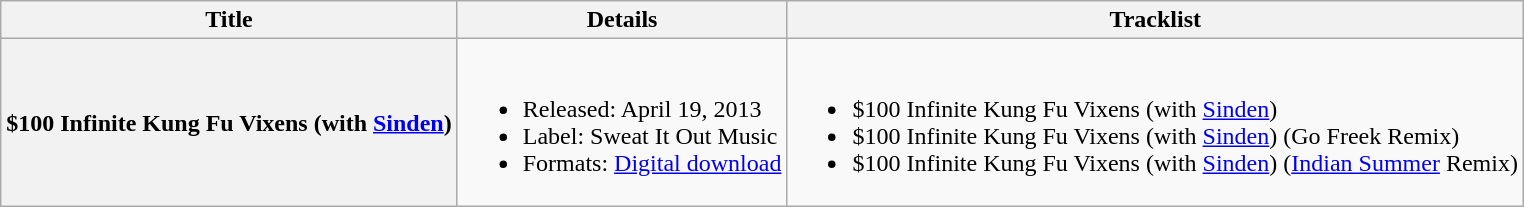<table class="wikitable plainrowheaders" style="text-align:left;">
<tr>
<th scope="col">Title</th>
<th scope="col">Details</th>
<th scope="col">Tracklist</th>
</tr>
<tr>
<th scope="row">$100 Infinite Kung Fu Vixens (with <a href='#'>Sinden</a>)</th>
<td><br><ul><li>Released: April 19, 2013</li><li>Label: Sweat It Out Music</li><li>Formats: <a href='#'>Digital download</a></li></ul></td>
<td><br><ul><li>$100 Infinite Kung Fu Vixens (with <a href='#'>Sinden</a>)</li><li>$100 Infinite Kung Fu Vixens (with <a href='#'>Sinden</a>) (Go Freek Remix)</li><li>$100 Infinite Kung Fu Vixens (with <a href='#'>Sinden</a>) (<a href='#'>Indian Summer</a> Remix)</li></ul></td>
</tr>
</table>
